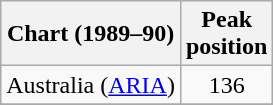<table class="wikitable plainrowheaders sortable">
<tr>
<th>Chart (1989–90)</th>
<th>Peak<br>position</th>
</tr>
<tr>
<td>Australia (<a href='#'>ARIA</a>)</td>
<td align=center>136</td>
</tr>
<tr>
</tr>
<tr>
</tr>
</table>
